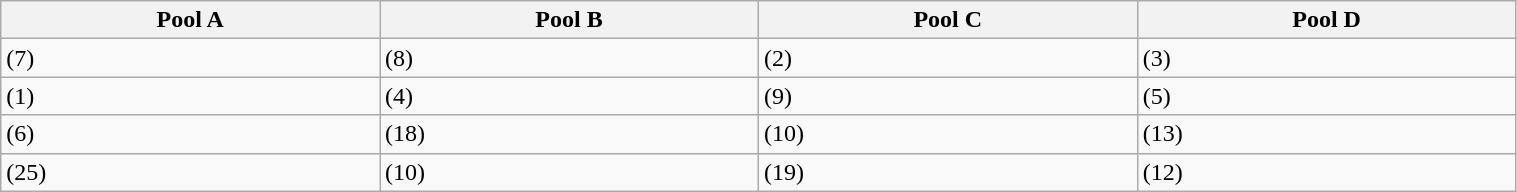<table class="wikitable" width=80%>
<tr>
<th width=25%>Pool A</th>
<th width=25%>Pool B</th>
<th width=25%>Pool C</th>
<th width=25%>Pool D</th>
</tr>
<tr>
<td> (7)</td>
<td> (8)</td>
<td> (2)</td>
<td> (3)</td>
</tr>
<tr>
<td> (1)</td>
<td> (4)</td>
<td> (9)</td>
<td> (5)</td>
</tr>
<tr>
<td> (6)</td>
<td> (18)</td>
<td> (10)</td>
<td> (13)</td>
</tr>
<tr>
<td> (25)</td>
<td> (10)</td>
<td> (19)</td>
<td> (12)</td>
</tr>
</table>
